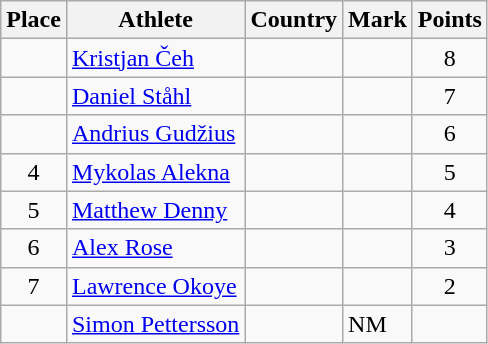<table class="wikitable">
<tr>
<th>Place</th>
<th>Athlete</th>
<th>Country</th>
<th>Mark</th>
<th>Points</th>
</tr>
<tr>
<td align=center></td>
<td><a href='#'>Kristjan Čeh</a></td>
<td></td>
<td></td>
<td align=center>8</td>
</tr>
<tr>
<td align=center></td>
<td><a href='#'>Daniel Ståhl</a></td>
<td></td>
<td></td>
<td align=center>7</td>
</tr>
<tr>
<td align=center></td>
<td><a href='#'>Andrius Gudžius</a></td>
<td></td>
<td></td>
<td align=center>6</td>
</tr>
<tr>
<td align=center>4</td>
<td><a href='#'>Mykolas Alekna</a></td>
<td></td>
<td></td>
<td align=center>5</td>
</tr>
<tr>
<td align=center>5</td>
<td><a href='#'>Matthew Denny</a></td>
<td></td>
<td></td>
<td align=center>4</td>
</tr>
<tr>
<td align=center>6</td>
<td><a href='#'>Alex Rose</a></td>
<td></td>
<td></td>
<td align=center>3</td>
</tr>
<tr>
<td align=center>7</td>
<td><a href='#'>Lawrence Okoye</a></td>
<td></td>
<td></td>
<td align=center>2</td>
</tr>
<tr>
<td align=center></td>
<td><a href='#'>Simon Pettersson</a></td>
<td></td>
<td>NM</td>
<td align=center></td>
</tr>
</table>
